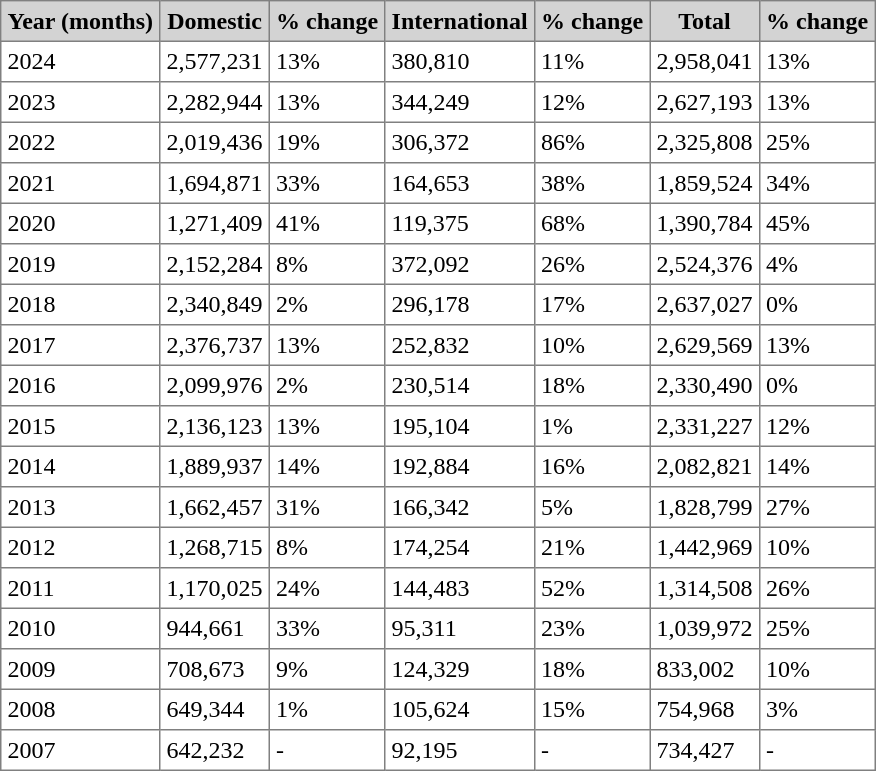<table class="toccolours" border="1" cellpadding="4" style="border-collapse:collapse">
<tr bgcolor=lightgrey>
<th>Year (months)</th>
<th>Domestic</th>
<th>% change</th>
<th>International</th>
<th>% change</th>
<th>Total</th>
<th>% change</th>
</tr>
<tr>
<td>2024</td>
<td>2,577,231</td>
<td> 13%</td>
<td>380,810</td>
<td> 11%</td>
<td>2,958,041</td>
<td> 13%</td>
</tr>
<tr>
<td>2023</td>
<td>2,282,944</td>
<td> 13%</td>
<td>344,249</td>
<td> 12%</td>
<td>2,627,193</td>
<td> 13%</td>
</tr>
<tr>
<td>2022</td>
<td>2,019,436</td>
<td> 19%</td>
<td>306,372</td>
<td> 86%</td>
<td>2,325,808</td>
<td> 25%</td>
</tr>
<tr>
<td>2021</td>
<td>1,694,871</td>
<td> 33%</td>
<td>164,653</td>
<td> 38%</td>
<td>1,859,524</td>
<td> 34%</td>
</tr>
<tr>
<td>2020</td>
<td>1,271,409</td>
<td> 41%</td>
<td>119,375</td>
<td> 68%</td>
<td>1,390,784</td>
<td> 45%</td>
</tr>
<tr>
<td>2019</td>
<td>2,152,284</td>
<td> 8%</td>
<td>372,092</td>
<td> 26%</td>
<td>2,524,376</td>
<td> 4%</td>
</tr>
<tr>
<td>2018</td>
<td>2,340,849</td>
<td> 2%</td>
<td>296,178</td>
<td> 17%</td>
<td>2,637,027</td>
<td> 0%</td>
</tr>
<tr>
<td>2017</td>
<td>2,376,737</td>
<td> 13%</td>
<td>252,832</td>
<td> 10%</td>
<td>2,629,569</td>
<td> 13%</td>
</tr>
<tr>
<td>2016</td>
<td>2,099,976</td>
<td> 2%</td>
<td>230,514</td>
<td> 18%</td>
<td>2,330,490</td>
<td> 0%</td>
</tr>
<tr>
<td>2015</td>
<td>2,136,123</td>
<td> 13%</td>
<td>195,104</td>
<td> 1%</td>
<td>2,331,227</td>
<td> 12%</td>
</tr>
<tr>
<td>2014</td>
<td>1,889,937</td>
<td> 14%</td>
<td>192,884</td>
<td> 16%</td>
<td>2,082,821</td>
<td> 14%</td>
</tr>
<tr>
<td>2013</td>
<td>1,662,457</td>
<td> 31%</td>
<td>166,342</td>
<td> 5%</td>
<td>1,828,799</td>
<td> 27%</td>
</tr>
<tr>
<td>2012</td>
<td>1,268,715</td>
<td> 8%</td>
<td>174,254</td>
<td> 21%</td>
<td>1,442,969</td>
<td> 10%</td>
</tr>
<tr>
<td>2011</td>
<td>1,170,025</td>
<td> 24%</td>
<td>144,483</td>
<td> 52%</td>
<td>1,314,508</td>
<td> 26%</td>
</tr>
<tr>
<td>2010</td>
<td>944,661</td>
<td> 33%</td>
<td>95,311</td>
<td> 23%</td>
<td>1,039,972</td>
<td> 25%</td>
</tr>
<tr>
<td>2009</td>
<td>708,673</td>
<td> 9%</td>
<td>124,329</td>
<td> 18%</td>
<td>833,002</td>
<td> 10%</td>
</tr>
<tr>
<td>2008</td>
<td>649,344</td>
<td> 1%</td>
<td>105,624</td>
<td> 15%</td>
<td>754,968</td>
<td> 3%</td>
</tr>
<tr>
<td>2007</td>
<td>642,232</td>
<td>-</td>
<td>92,195</td>
<td>-</td>
<td>734,427</td>
<td>-</td>
</tr>
</table>
